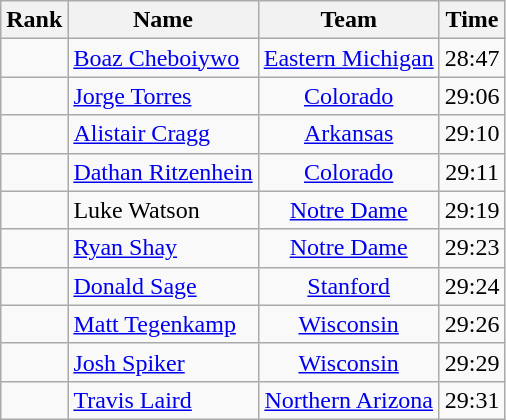<table class="wikitable sortable" style="text-align:center">
<tr>
<th>Rank</th>
<th>Name</th>
<th>Team</th>
<th>Time</th>
</tr>
<tr>
<td></td>
<td align=left> <a href='#'>Boaz Cheboiywo</a></td>
<td><a href='#'>Eastern Michigan</a></td>
<td>28:47</td>
</tr>
<tr>
<td></td>
<td align=left> <a href='#'>Jorge Torres</a></td>
<td><a href='#'>Colorado</a></td>
<td>29:06</td>
</tr>
<tr>
<td></td>
<td align=left> <a href='#'>Alistair Cragg</a></td>
<td><a href='#'>Arkansas</a></td>
<td>29:10</td>
</tr>
<tr>
<td></td>
<td align=left> <a href='#'>Dathan Ritzenhein</a></td>
<td><a href='#'>Colorado</a></td>
<td>29:11</td>
</tr>
<tr>
<td></td>
<td align=left> Luke Watson</td>
<td><a href='#'>Notre Dame</a></td>
<td>29:19</td>
</tr>
<tr>
<td></td>
<td align=left> <a href='#'>Ryan Shay</a></td>
<td><a href='#'>Notre Dame</a></td>
<td>29:23</td>
</tr>
<tr>
<td></td>
<td align=left> <a href='#'>Donald Sage</a></td>
<td><a href='#'>Stanford</a></td>
<td>29:24</td>
</tr>
<tr>
<td></td>
<td align=left> <a href='#'>Matt Tegenkamp</a></td>
<td><a href='#'>Wisconsin</a></td>
<td>29:26</td>
</tr>
<tr>
<td></td>
<td align=left> <a href='#'>Josh Spiker</a></td>
<td><a href='#'>Wisconsin</a></td>
<td>29:29</td>
</tr>
<tr>
<td></td>
<td align=left> <a href='#'>Travis Laird</a></td>
<td><a href='#'>Northern Arizona</a></td>
<td>29:31</td>
</tr>
</table>
